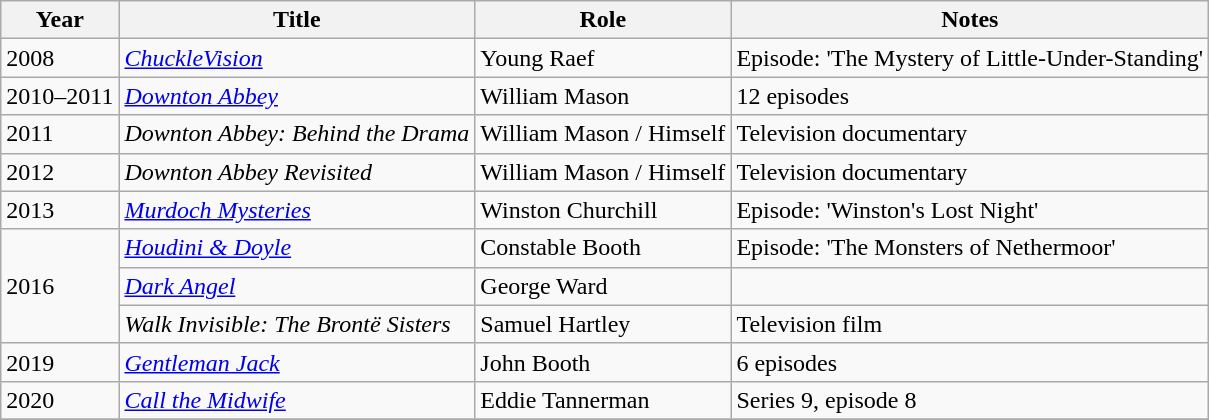<table class="wikitable sortable">
<tr>
<th>Year</th>
<th>Title</th>
<th>Role</th>
<th class="unsortable">Notes</th>
</tr>
<tr>
<td>2008</td>
<td><em><a href='#'>ChuckleVision</a></em></td>
<td>Young Raef</td>
<td>Episode: 'The Mystery of Little-Under-Standing'</td>
</tr>
<tr>
<td>2010–2011</td>
<td><em><a href='#'>Downton Abbey</a></em></td>
<td>William Mason</td>
<td>12 episodes</td>
</tr>
<tr>
<td>2011</td>
<td><em>Downton Abbey: Behind the Drama</em></td>
<td>William Mason / Himself</td>
<td>Television documentary</td>
</tr>
<tr>
<td>2012</td>
<td><em>Downton Abbey Revisited</em></td>
<td>William Mason / Himself</td>
<td>Television documentary</td>
</tr>
<tr>
<td>2013</td>
<td><em><a href='#'>Murdoch Mysteries</a></em></td>
<td>Winston Churchill</td>
<td>Episode: 'Winston's Lost Night'</td>
</tr>
<tr>
<td rowspan="3">2016</td>
<td><em><a href='#'>Houdini & Doyle</a></em></td>
<td>Constable Booth</td>
<td>Episode: 'The Monsters of Nethermoor'</td>
</tr>
<tr>
<td><em><a href='#'>Dark Angel</a></em></td>
<td>George Ward</td>
<td></td>
</tr>
<tr>
<td><em>Walk Invisible: The Brontë Sisters</em></td>
<td>Samuel Hartley</td>
<td>Television film</td>
</tr>
<tr>
<td>2019</td>
<td><em><a href='#'>Gentleman Jack</a></em></td>
<td>John Booth</td>
<td>6 episodes</td>
</tr>
<tr>
<td>2020</td>
<td><em><a href='#'>Call the Midwife</a></em></td>
<td>Eddie Tannerman</td>
<td>Series 9, episode 8</td>
</tr>
<tr>
</tr>
</table>
